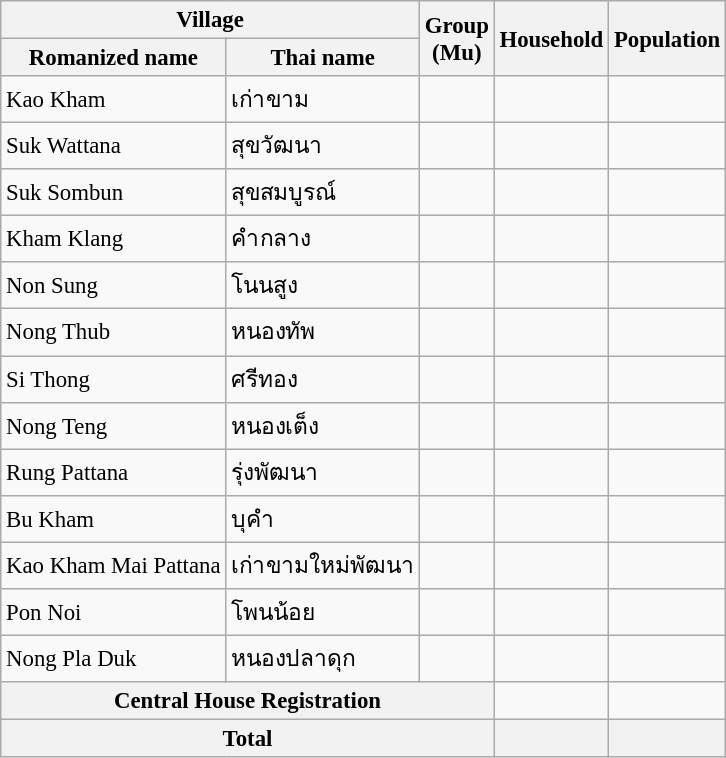<table class="wikitable" style="font-size: 95%";>
<tr>
<th colspan=2>Village</th>
<th rowspan=2>Group<br>(Mu)</th>
<th rowspan=2>Household</th>
<th rowspan=2>Population</th>
</tr>
<tr>
<th>Romanized name</th>
<th>Thai name</th>
</tr>
<tr>
<td>Kao Kham</td>
<td>เก่าขาม</td>
<td></td>
<td></td>
<td></td>
</tr>
<tr>
<td>Suk Wattana</td>
<td>สุขวัฒนา</td>
<td></td>
<td></td>
<td></td>
</tr>
<tr>
<td>Suk Sombun</td>
<td>สุขสมบูรณ์</td>
<td></td>
<td></td>
<td></td>
</tr>
<tr>
<td>Kham Klang</td>
<td>คำกลาง</td>
<td></td>
<td></td>
<td></td>
</tr>
<tr>
<td>Non Sung</td>
<td>โนนสูง</td>
<td></td>
<td></td>
<td></td>
</tr>
<tr>
<td>Nong Thub</td>
<td>หนองทัพ</td>
<td></td>
<td></td>
<td></td>
</tr>
<tr>
<td>Si Thong</td>
<td>ศรีทอง</td>
<td></td>
<td></td>
<td></td>
</tr>
<tr>
<td>Nong Teng</td>
<td>หนองเต็ง</td>
<td></td>
<td></td>
<td></td>
</tr>
<tr>
<td>Rung Pattana</td>
<td>รุ่งพัฒนา</td>
<td></td>
<td></td>
<td></td>
</tr>
<tr>
<td>Bu Kham</td>
<td>บุคำ</td>
<td></td>
<td></td>
<td></td>
</tr>
<tr>
<td>Kao Kham Mai Pattana</td>
<td>เก่าขามใหม่พัฒนา</td>
<td></td>
<td></td>
<td></td>
</tr>
<tr>
<td>Pon Noi</td>
<td>โพนน้อย</td>
<td></td>
<td></td>
<td></td>
</tr>
<tr>
<td>Nong Pla Duk</td>
<td>หนองปลาดุก</td>
<td></td>
<td></td>
<td></td>
</tr>
<tr>
<th colspan=3 align=center>Central House Registration</th>
<td></td>
<td></td>
</tr>
<tr>
<th colspan=3>Total</th>
<th></th>
<th></th>
</tr>
</table>
